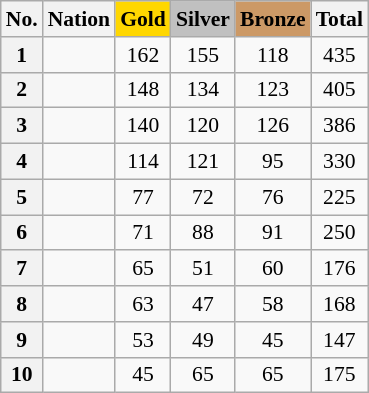<table class="wikitable sortable"  style="font-size:90%; text-align:center;">
<tr>
<th>No.</th>
<th>Nation</th>
<th style="background-color:gold;">Gold</th>
<th style="background-color:silver;">Silver</th>
<th style="background-color:#c96;">Bronze</th>
<th>Total</th>
</tr>
<tr>
<th>1</th>
<td align=left></td>
<td>162</td>
<td>155</td>
<td>118</td>
<td>435</td>
</tr>
<tr>
<th>2</th>
<td align=left></td>
<td>148</td>
<td>134</td>
<td>123</td>
<td>405</td>
</tr>
<tr>
<th>3</th>
<td align=left></td>
<td>140</td>
<td>120</td>
<td>126</td>
<td>386</td>
</tr>
<tr>
<th>4</th>
<td align=left></td>
<td>114</td>
<td>121</td>
<td>95</td>
<td>330</td>
</tr>
<tr>
<th>5</th>
<td align=left></td>
<td>77</td>
<td>72</td>
<td>76</td>
<td>225</td>
</tr>
<tr>
<th>6</th>
<td align=left></td>
<td>71</td>
<td>88</td>
<td>91</td>
<td>250</td>
</tr>
<tr>
<th>7</th>
<td align=left></td>
<td>65</td>
<td>51</td>
<td>60</td>
<td>176</td>
</tr>
<tr>
<th>8</th>
<td align=left></td>
<td>63</td>
<td>47</td>
<td>58</td>
<td>168</td>
</tr>
<tr>
<th>9</th>
<td align=left></td>
<td>53</td>
<td>49</td>
<td>45</td>
<td>147</td>
</tr>
<tr>
<th>10</th>
<td align=left></td>
<td>45</td>
<td>65</td>
<td>65</td>
<td>175</td>
</tr>
</table>
